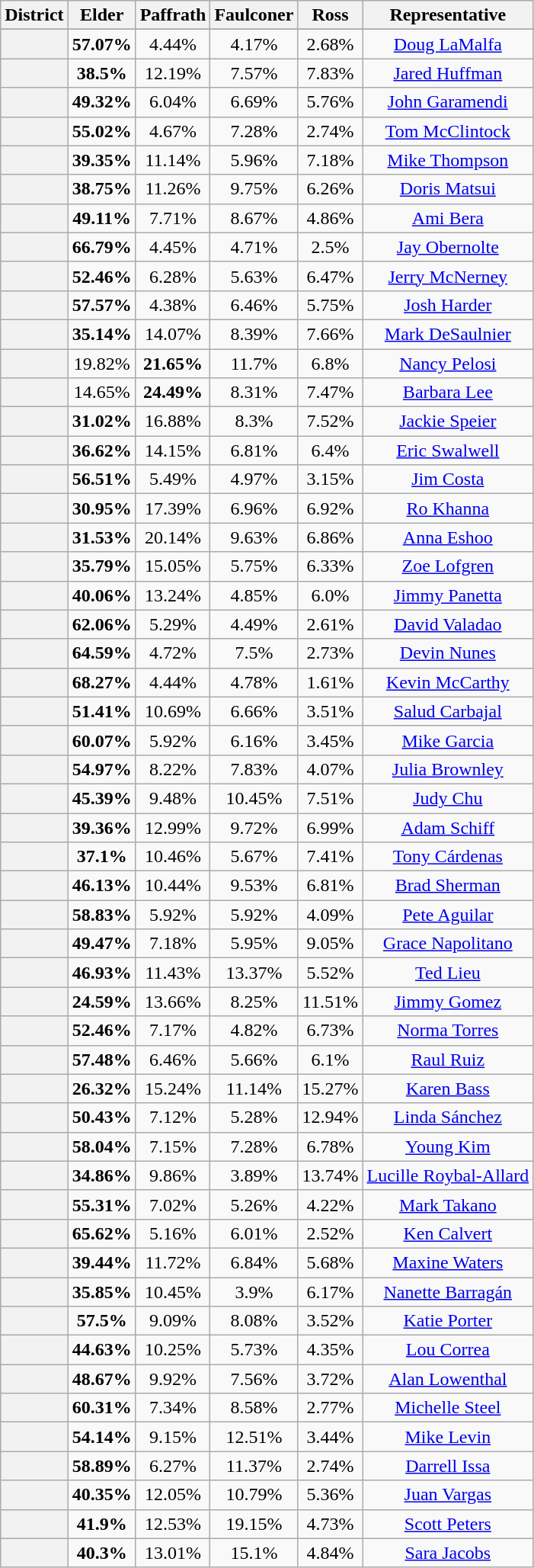<table class="wikitable sortable">
<tr>
<th>District</th>
<th>Elder</th>
<th>Paffrath</th>
<th>Faulconer</th>
<th>Ross</th>
<th>Representative</th>
</tr>
<tr align=center>
</tr>
<tr align=center>
<th></th>
<td><strong>57.07%</strong></td>
<td>4.44%</td>
<td>4.17%</td>
<td>2.68%</td>
<td><a href='#'>Doug LaMalfa</a></td>
</tr>
<tr align=center>
<th></th>
<td><strong>38.5%</strong></td>
<td>12.19%</td>
<td>7.57%</td>
<td>7.83%</td>
<td><a href='#'>Jared Huffman</a></td>
</tr>
<tr align=center>
<th></th>
<td><strong>49.32%</strong></td>
<td>6.04%</td>
<td>6.69%</td>
<td>5.76%</td>
<td><a href='#'>John Garamendi</a></td>
</tr>
<tr align=center>
<th></th>
<td><strong>55.02%</strong></td>
<td>4.67%</td>
<td>7.28%</td>
<td>2.74%</td>
<td><a href='#'>Tom McClintock</a></td>
</tr>
<tr align=center>
<th></th>
<td><strong>39.35%</strong></td>
<td>11.14%</td>
<td>5.96%</td>
<td>7.18%</td>
<td><a href='#'>Mike Thompson</a></td>
</tr>
<tr align=center>
<th></th>
<td><strong>38.75%</strong></td>
<td>11.26%</td>
<td>9.75%</td>
<td>6.26%</td>
<td><a href='#'>Doris Matsui</a></td>
</tr>
<tr align=center>
<th></th>
<td><strong>49.11%</strong></td>
<td>7.71%</td>
<td>8.67%</td>
<td>4.86%</td>
<td><a href='#'>Ami Bera</a></td>
</tr>
<tr align=center>
<th></th>
<td><strong>66.79%</strong></td>
<td>4.45%</td>
<td>4.71%</td>
<td>2.5%</td>
<td><a href='#'>Jay Obernolte</a></td>
</tr>
<tr align=center>
<th></th>
<td><strong>52.46%</strong></td>
<td>6.28%</td>
<td>5.63%</td>
<td>6.47%</td>
<td><a href='#'>Jerry McNerney</a></td>
</tr>
<tr align=center>
<th></th>
<td><strong>57.57%</strong></td>
<td>4.38%</td>
<td>6.46%</td>
<td>5.75%</td>
<td><a href='#'>Josh Harder</a></td>
</tr>
<tr align=center>
<th></th>
<td><strong>35.14%</strong></td>
<td>14.07%</td>
<td>8.39%</td>
<td>7.66%</td>
<td><a href='#'>Mark DeSaulnier</a></td>
</tr>
<tr align=center>
<th></th>
<td>19.82%</td>
<td><strong>21.65%</strong></td>
<td>11.7%</td>
<td>6.8%</td>
<td><a href='#'>Nancy Pelosi</a></td>
</tr>
<tr align=center>
<th></th>
<td>14.65%</td>
<td><strong>24.49%</strong></td>
<td>8.31%</td>
<td>7.47%</td>
<td><a href='#'>Barbara Lee</a></td>
</tr>
<tr align=center>
<th></th>
<td><strong>31.02%</strong></td>
<td>16.88%</td>
<td>8.3%</td>
<td>7.52%</td>
<td><a href='#'>Jackie Speier</a></td>
</tr>
<tr align=center>
<th></th>
<td><strong>36.62%</strong></td>
<td>14.15%</td>
<td>6.81%</td>
<td>6.4%</td>
<td><a href='#'>Eric Swalwell</a></td>
</tr>
<tr align=center>
<th></th>
<td><strong>56.51%</strong></td>
<td>5.49%</td>
<td>4.97%</td>
<td>3.15%</td>
<td><a href='#'>Jim Costa</a></td>
</tr>
<tr align=center>
<th></th>
<td><strong>30.95%</strong></td>
<td>17.39%</td>
<td>6.96%</td>
<td>6.92%</td>
<td><a href='#'>Ro Khanna</a></td>
</tr>
<tr align=center>
<th></th>
<td><strong>31.53%</strong></td>
<td>20.14%</td>
<td>9.63%</td>
<td>6.86%</td>
<td><a href='#'>Anna Eshoo</a></td>
</tr>
<tr align=center>
<th></th>
<td><strong>35.79%</strong></td>
<td>15.05%</td>
<td>5.75%</td>
<td>6.33%</td>
<td><a href='#'>Zoe Lofgren</a></td>
</tr>
<tr align=center>
<th></th>
<td><strong>40.06%</strong></td>
<td>13.24%</td>
<td>4.85%</td>
<td>6.0%</td>
<td><a href='#'>Jimmy Panetta</a></td>
</tr>
<tr align=center>
<th></th>
<td><strong>62.06%</strong></td>
<td>5.29%</td>
<td>4.49%</td>
<td>2.61%</td>
<td><a href='#'>David Valadao</a></td>
</tr>
<tr align=center>
<th></th>
<td><strong>64.59%</strong></td>
<td>4.72%</td>
<td>7.5%</td>
<td>2.73%</td>
<td><a href='#'>Devin Nunes</a></td>
</tr>
<tr align=center>
<th></th>
<td><strong>68.27%</strong></td>
<td>4.44%</td>
<td>4.78%</td>
<td>1.61%</td>
<td><a href='#'>Kevin McCarthy</a></td>
</tr>
<tr align=center>
<th></th>
<td><strong>51.41%</strong></td>
<td>10.69%</td>
<td>6.66%</td>
<td>3.51%</td>
<td><a href='#'>Salud Carbajal</a></td>
</tr>
<tr align=center>
<th></th>
<td><strong>60.07%</strong></td>
<td>5.92%</td>
<td>6.16%</td>
<td>3.45%</td>
<td><a href='#'>Mike Garcia</a></td>
</tr>
<tr align=center>
<th></th>
<td><strong>54.97%</strong></td>
<td>8.22%</td>
<td>7.83%</td>
<td>4.07%</td>
<td><a href='#'>Julia Brownley</a></td>
</tr>
<tr align=center>
<th></th>
<td><strong>45.39%</strong></td>
<td>9.48%</td>
<td>10.45%</td>
<td>7.51%</td>
<td><a href='#'>Judy Chu</a></td>
</tr>
<tr align=center>
<th></th>
<td><strong>39.36%</strong></td>
<td>12.99%</td>
<td>9.72%</td>
<td>6.99%</td>
<td><a href='#'>Adam Schiff</a></td>
</tr>
<tr align=center>
<th></th>
<td><strong>37.1%</strong></td>
<td>10.46%</td>
<td>5.67%</td>
<td>7.41%</td>
<td><a href='#'>Tony Cárdenas</a></td>
</tr>
<tr align=center>
<th></th>
<td><strong>46.13%</strong></td>
<td>10.44%</td>
<td>9.53%</td>
<td>6.81%</td>
<td><a href='#'>Brad Sherman</a></td>
</tr>
<tr align=center>
<th></th>
<td><strong>58.83%</strong></td>
<td>5.92%</td>
<td>5.92%</td>
<td>4.09%</td>
<td><a href='#'>Pete Aguilar</a></td>
</tr>
<tr align=center>
<th></th>
<td><strong>49.47%</strong></td>
<td>7.18%</td>
<td>5.95%</td>
<td>9.05%</td>
<td><a href='#'>Grace Napolitano</a></td>
</tr>
<tr align=center>
<th></th>
<td><strong>46.93%</strong></td>
<td>11.43%</td>
<td>13.37%</td>
<td>5.52%</td>
<td><a href='#'>Ted Lieu</a></td>
</tr>
<tr align=center>
<th></th>
<td><strong>24.59%</strong></td>
<td>13.66%</td>
<td>8.25%</td>
<td>11.51%</td>
<td><a href='#'>Jimmy Gomez</a></td>
</tr>
<tr align=center>
<th></th>
<td><strong>52.46%</strong></td>
<td>7.17%</td>
<td>4.82%</td>
<td>6.73%</td>
<td><a href='#'>Norma Torres</a></td>
</tr>
<tr align=center>
<th></th>
<td><strong>57.48%</strong></td>
<td>6.46%</td>
<td>5.66%</td>
<td>6.1%</td>
<td><a href='#'>Raul Ruiz</a></td>
</tr>
<tr align=center>
<th></th>
<td><strong>26.32%</strong></td>
<td>15.24%</td>
<td>11.14%</td>
<td>15.27%</td>
<td><a href='#'>Karen Bass</a></td>
</tr>
<tr align=center>
<th></th>
<td><strong>50.43%</strong></td>
<td>7.12%</td>
<td>5.28%</td>
<td>12.94%</td>
<td><a href='#'>Linda Sánchez</a></td>
</tr>
<tr align=center>
<th></th>
<td><strong>58.04%</strong></td>
<td>7.15%</td>
<td>7.28%</td>
<td>6.78%</td>
<td><a href='#'>Young Kim</a></td>
</tr>
<tr align=center>
<th></th>
<td><strong>34.86%</strong></td>
<td>9.86%</td>
<td>3.89%</td>
<td>13.74%</td>
<td><a href='#'>Lucille Roybal-Allard</a></td>
</tr>
<tr align=center>
<th></th>
<td><strong>55.31%</strong></td>
<td>7.02%</td>
<td>5.26%</td>
<td>4.22%</td>
<td><a href='#'>Mark Takano</a></td>
</tr>
<tr align=center>
<th></th>
<td><strong>65.62%</strong></td>
<td>5.16%</td>
<td>6.01%</td>
<td>2.52%</td>
<td><a href='#'>Ken Calvert</a></td>
</tr>
<tr align=center>
<th></th>
<td><strong>39.44%</strong></td>
<td>11.72%</td>
<td>6.84%</td>
<td>5.68%</td>
<td><a href='#'>Maxine Waters</a></td>
</tr>
<tr align=center>
<th></th>
<td><strong>35.85%</strong></td>
<td>10.45%</td>
<td>3.9%</td>
<td>6.17%</td>
<td><a href='#'>Nanette Barragán</a></td>
</tr>
<tr align=center>
<th></th>
<td><strong>57.5%</strong></td>
<td>9.09%</td>
<td>8.08%</td>
<td>3.52%</td>
<td><a href='#'>Katie Porter</a></td>
</tr>
<tr align=center>
<th></th>
<td><strong>44.63%</strong></td>
<td>10.25%</td>
<td>5.73%</td>
<td>4.35%</td>
<td><a href='#'>Lou Correa</a></td>
</tr>
<tr align=center>
<th></th>
<td><strong>48.67%</strong></td>
<td>9.92%</td>
<td>7.56%</td>
<td>3.72%</td>
<td><a href='#'>Alan Lowenthal</a></td>
</tr>
<tr align=center>
<th></th>
<td><strong>60.31%</strong></td>
<td>7.34%</td>
<td>8.58%</td>
<td>2.77%</td>
<td><a href='#'>Michelle Steel</a></td>
</tr>
<tr align=center>
<th></th>
<td><strong>54.14%</strong></td>
<td>9.15%</td>
<td>12.51%</td>
<td>3.44%</td>
<td><a href='#'>Mike Levin</a></td>
</tr>
<tr align=center>
<th></th>
<td><strong>58.89%</strong></td>
<td>6.27%</td>
<td>11.37%</td>
<td>2.74%</td>
<td><a href='#'>Darrell Issa</a></td>
</tr>
<tr align=center>
<th></th>
<td><strong>40.35%</strong></td>
<td>12.05%</td>
<td>10.79%</td>
<td>5.36%</td>
<td><a href='#'>Juan Vargas</a></td>
</tr>
<tr align=center>
<th></th>
<td><strong>41.9%</strong></td>
<td>12.53%</td>
<td>19.15%</td>
<td>4.73%</td>
<td><a href='#'>Scott Peters</a></td>
</tr>
<tr align=center>
<th></th>
<td><strong>40.3%</strong></td>
<td>13.01%</td>
<td>15.1%</td>
<td>4.84%</td>
<td><a href='#'>Sara Jacobs</a></td>
</tr>
</table>
